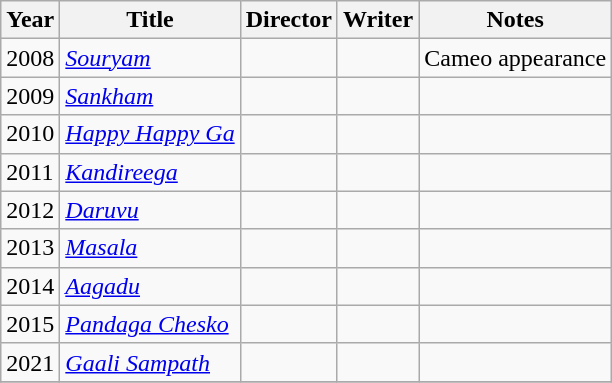<table class="wikitable sortable">
<tr style="text-align:center;">
<th>Year</th>
<th>Title</th>
<th>Director</th>
<th>Writer</th>
<th>Notes</th>
</tr>
<tr>
<td>2008</td>
<td><em><a href='#'>Souryam</a></em></td>
<td></td>
<td></td>
<td>Cameo appearance</td>
</tr>
<tr>
<td>2009</td>
<td><em><a href='#'>Sankham</a></em></td>
<td></td>
<td></td>
<td></td>
</tr>
<tr>
<td>2010</td>
<td><em><a href='#'>Happy Happy Ga</a></em></td>
<td></td>
<td></td>
<td></td>
</tr>
<tr>
<td>2011</td>
<td><em><a href='#'>Kandireega</a></em></td>
<td></td>
<td></td>
<td></td>
</tr>
<tr>
<td>2012</td>
<td><em><a href='#'>Daruvu</a></em></td>
<td></td>
<td></td>
<td></td>
</tr>
<tr>
<td>2013</td>
<td><em><a href='#'>Masala</a></em></td>
<td></td>
<td></td>
<td></td>
</tr>
<tr>
<td>2014</td>
<td><em><a href='#'>Aagadu</a></em></td>
<td></td>
<td></td>
<td></td>
</tr>
<tr>
<td>2015</td>
<td><em><a href='#'>Pandaga Chesko</a></em></td>
<td></td>
<td></td>
<td></td>
</tr>
<tr>
<td>2021</td>
<td><em><a href='#'>Gaali Sampath</a></em></td>
<td></td>
<td></td>
<td></td>
</tr>
<tr>
</tr>
</table>
